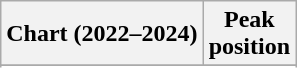<table class="wikitable plainrowheaders" style="text-align:center">
<tr>
<th scope="col">Chart (2022–2024)</th>
<th scope="col">Peak<br>position</th>
</tr>
<tr>
</tr>
<tr>
</tr>
</table>
